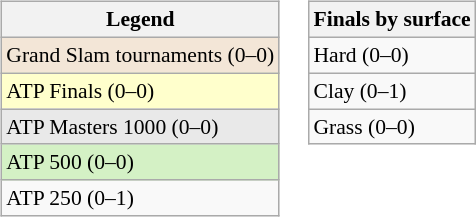<table>
<tr valign="top">
<td><br><table class=wikitable style=font-size:90%>
<tr>
<th>Legend</th>
</tr>
<tr style="background:#f3e6d7;">
<td>Grand Slam tournaments (0–0)</td>
</tr>
<tr style="background:#ffffcc;">
<td>ATP Finals (0–0)</td>
</tr>
<tr style="background:#e9e9e9;">
<td>ATP Masters 1000 (0–0)</td>
</tr>
<tr style="background:#d4f1c5;">
<td>ATP 500 (0–0)</td>
</tr>
<tr>
<td>ATP 250 (0–1)</td>
</tr>
</table>
</td>
<td><br><table class=wikitable style=font-size:90%>
<tr>
<th>Finals by surface</th>
</tr>
<tr>
<td>Hard (0–0)</td>
</tr>
<tr>
<td>Clay (0–1)</td>
</tr>
<tr>
<td>Grass (0–0)</td>
</tr>
</table>
</td>
</tr>
</table>
